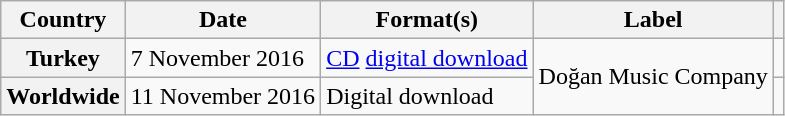<table class="wikitable plainrowheaders">
<tr>
<th scope="col">Country</th>
<th scope="col">Date</th>
<th scope="col">Format(s)</th>
<th scope="col">Label</th>
<th scope="col"></th>
</tr>
<tr>
<th scope="row">Turkey</th>
<td>7 November 2016</td>
<td><a href='#'>CD</a> <a href='#'>digital download</a></td>
<td rowspan="2">Doğan Music Company</td>
<td align="center"></td>
</tr>
<tr>
<th scope="row">Worldwide</th>
<td>11 November 2016</td>
<td>Digital download</td>
<td align="center"></td>
</tr>
</table>
